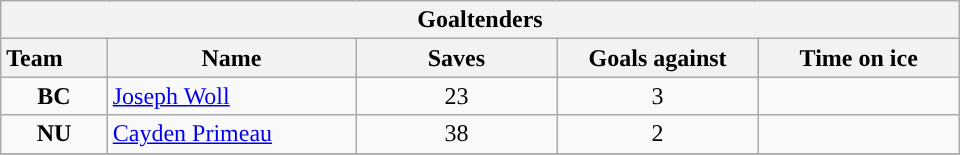<table class="wikitable" style="width:40em; text-align:right;">
<tr>
<th colspan=5>Goaltenders</th>
</tr>
<tr>
<th style="width:4em; text-align:left;">Team</th>
<th style="width:10em;">Name</th>
<th style="width:8em;">Saves</th>
<th style="width:8em;">Goals against</th>
<th style="width:8em;">Time on ice</th>
</tr>
<tr>
<td align=center><strong>BC</strong></td>
<td style="text-align:left;"><a href='#'>Joseph Woll</a></td>
<td align=center>23</td>
<td align=center>3</td>
<td align=center></td>
</tr>
<tr>
<td align=center><strong>NU</strong></td>
<td style="text-align:left;"><a href='#'>Cayden Primeau</a></td>
<td align=center>38</td>
<td align=center>2</td>
<td align=center></td>
</tr>
<tr>
</tr>
</table>
